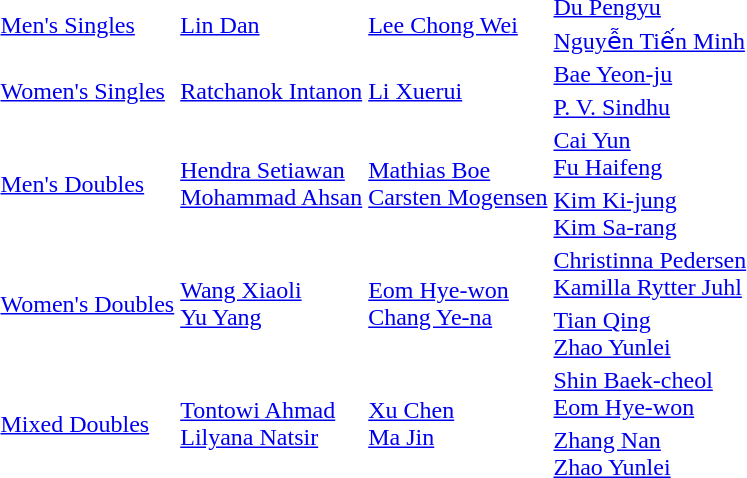<table>
<tr>
<td rowspan=2><a href='#'>Men's Singles</a></td>
<td rowspan=2> <a href='#'>Lin Dan</a></td>
<td rowspan=2> <a href='#'>Lee Chong Wei</a></td>
<td> <a href='#'>Du Pengyu</a><br></td>
</tr>
<tr>
<td> <a href='#'>Nguyễn Tiến Minh</a><br></td>
</tr>
<tr>
<td rowspan=2><a href='#'>Women's Singles</a></td>
<td rowspan=2> <a href='#'>Ratchanok Intanon</a></td>
<td rowspan=2> <a href='#'>Li Xuerui</a></td>
<td> <a href='#'>Bae Yeon-ju</a><br></td>
</tr>
<tr>
<td> <a href='#'>P. V. Sindhu</a><br></td>
</tr>
<tr>
<td rowspan=2><a href='#'>Men's Doubles</a></td>
<td rowspan=2> <a href='#'>Hendra Setiawan</a><br> <a href='#'>Mohammad Ahsan</a></td>
<td rowspan=2> <a href='#'>Mathias Boe</a><br> <a href='#'>Carsten Mogensen</a></td>
<td> <a href='#'>Cai Yun</a><br> <a href='#'>Fu Haifeng</a></td>
</tr>
<tr>
<td> <a href='#'>Kim Ki-jung</a><br> <a href='#'>Kim Sa-rang</a></td>
</tr>
<tr>
<td rowspan=2><a href='#'>Women's Doubles</a></td>
<td rowspan=2> <a href='#'>Wang Xiaoli</a><br> <a href='#'>Yu Yang</a></td>
<td rowspan=2> <a href='#'>Eom Hye-won</a><br> <a href='#'>Chang Ye-na</a></td>
<td> <a href='#'>Christinna Pedersen</a><br> <a href='#'>Kamilla Rytter Juhl</a></td>
</tr>
<tr>
<td> <a href='#'>Tian Qing</a><br> <a href='#'>Zhao Yunlei</a></td>
</tr>
<tr>
<td rowspan=2><a href='#'>Mixed Doubles</a></td>
<td rowspan=2> <a href='#'>Tontowi Ahmad</a><br> <a href='#'>Lilyana Natsir</a></td>
<td rowspan=2> <a href='#'>Xu Chen</a><br> <a href='#'>Ma Jin</a></td>
<td> <a href='#'>Shin Baek-cheol</a><br> <a href='#'>Eom Hye-won</a></td>
</tr>
<tr>
<td> <a href='#'>Zhang Nan</a><br> <a href='#'>Zhao Yunlei</a></td>
</tr>
</table>
